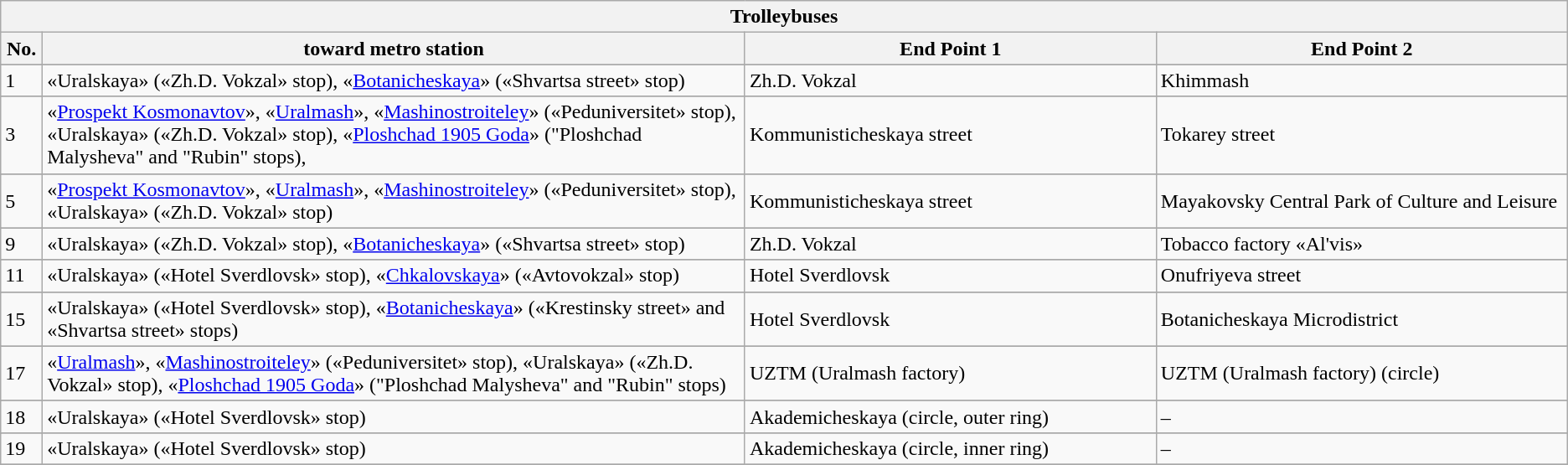<table class="wikitable">
<tr>
<th colspan=4>Trolleybuses</th>
</tr>
<tr>
<th width="2%">No.</th>
<th width="41%">toward metro station</th>
<th width="24%">End Point 1</th>
<th width="24%">End Point 2</th>
</tr>
<tr>
</tr>
<tr ----align="center">
<td>1</td>
<td>«Uralskaya» («Zh.D. Vokzal» stop), «<a href='#'>Botanicheskaya</a>» («Shvartsa street» stop)</td>
<td>Zh.D. Vokzal</td>
<td>Khimmash</td>
</tr>
<tr>
</tr>
<tr ----align="center">
<td>3</td>
<td>«<a href='#'>Prospekt Kosmonavtov</a>», «<a href='#'>Uralmash</a>», «<a href='#'>Mashinostroiteley</a>» («Peduniversitet» stop), «Uralskaya» («Zh.D. Vokzal» stop), «<a href='#'>Ploshchad 1905 Goda</a>» ("Ploshchad Malysheva" and "Rubin" stops),</td>
<td>Kommunisticheskaya street</td>
<td>Tokarey street</td>
</tr>
<tr>
</tr>
<tr ----align="center">
<td>5</td>
<td>«<a href='#'>Prospekt Kosmonavtov</a>», «<a href='#'>Uralmash</a>», «<a href='#'>Mashinostroiteley</a>» («Peduniversitet» stop), «Uralskaya» («Zh.D. Vokzal» stop)</td>
<td>Kommunisticheskaya street</td>
<td>Mayakovsky Central Park of Culture and Leisure</td>
</tr>
<tr>
</tr>
<tr ----align="center">
<td>9</td>
<td>«Uralskaya» («Zh.D. Vokzal» stop), «<a href='#'>Botanicheskaya</a>» («Shvartsa street» stop)</td>
<td>Zh.D. Vokzal</td>
<td>Tobacco factory «Al'vis»</td>
</tr>
<tr>
</tr>
<tr ----align="center">
<td>11</td>
<td>«Uralskaya» («Hotel Sverdlovsk» stop), «<a href='#'>Chkalovskaya</a>» («Avtovokzal» stop)</td>
<td>Hotel Sverdlovsk</td>
<td>Onufriyeva street</td>
</tr>
<tr>
</tr>
<tr ----align="center">
<td>15</td>
<td>«Uralskaya» («Hotel Sverdlovsk» stop), «<a href='#'>Botanicheskaya</a>» («Krestinsky street» and «Shvartsa street» stops)</td>
<td>Hotel Sverdlovsk</td>
<td>Botanicheskaya Microdistrict</td>
</tr>
<tr>
</tr>
<tr ----align="center">
<td>17</td>
<td>«<a href='#'>Uralmash</a>», «<a href='#'>Mashinostroiteley</a>» («Peduniversitet» stop), «Uralskaya» («Zh.D. Vokzal» stop), «<a href='#'>Ploshchad 1905 Goda</a>» ("Ploshchad Malysheva" and "Rubin" stops)</td>
<td>UZTM (Uralmash factory)</td>
<td>UZTM (Uralmash factory) (circle)</td>
</tr>
<tr>
</tr>
<tr ----align="center">
<td>18</td>
<td>«Uralskaya» («Hotel Sverdlovsk» stop)</td>
<td>Akademicheskaya (circle, outer ring)</td>
<td>–</td>
</tr>
<tr>
</tr>
<tr ----align="center">
<td>19</td>
<td>«Uralskaya» («Hotel Sverdlovsk» stop)</td>
<td>Akademicheskaya (circle, inner ring)</td>
<td>–</td>
</tr>
<tr>
</tr>
</table>
